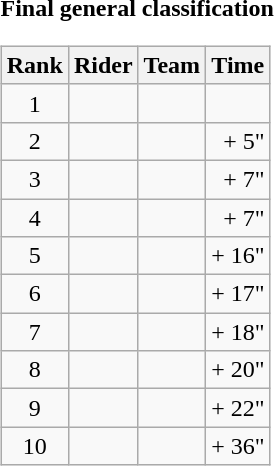<table>
<tr>
<td><strong>Final general classification</strong><br><table class="wikitable">
<tr>
<th scope="col">Rank</th>
<th scope="col">Rider</th>
<th scope="col">Team</th>
<th scope="col">Time</th>
</tr>
<tr>
<td style="text-align:center;">1</td>
<td></td>
<td></td>
<td style="text-align:right;"></td>
</tr>
<tr>
<td style="text-align:center;">2</td>
<td></td>
<td></td>
<td style="text-align:right;">+ 5"</td>
</tr>
<tr>
<td style="text-align:center;">3</td>
<td></td>
<td></td>
<td style="text-align:right;">+ 7"</td>
</tr>
<tr>
<td style="text-align:center;">4</td>
<td></td>
<td></td>
<td style="text-align:right;">+ 7"</td>
</tr>
<tr>
<td style="text-align:center;">5</td>
<td></td>
<td></td>
<td style="text-align:right;">+ 16"</td>
</tr>
<tr>
<td style="text-align:center;">6</td>
<td></td>
<td></td>
<td style="text-align:right;">+ 17"</td>
</tr>
<tr>
<td style="text-align:center;">7</td>
<td></td>
<td></td>
<td style="text-align:right;">+ 18"</td>
</tr>
<tr>
<td style="text-align:center;">8</td>
<td></td>
<td></td>
<td style="text-align:right;">+ 20"</td>
</tr>
<tr>
<td style="text-align:center;">9</td>
<td></td>
<td></td>
<td style="text-align:right;">+ 22"</td>
</tr>
<tr>
<td style="text-align:center;">10</td>
<td></td>
<td></td>
<td style="text-align:right;">+ 36"</td>
</tr>
</table>
</td>
</tr>
</table>
